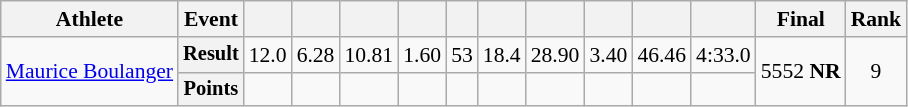<table class="wikitable" style="font-size:90%">
<tr>
<th>Athlete</th>
<th>Event</th>
<th></th>
<th></th>
<th></th>
<th></th>
<th></th>
<th></th>
<th></th>
<th></th>
<th></th>
<th></th>
<th>Final</th>
<th>Rank</th>
</tr>
<tr align=center>
<td rowspan=2 align=left><a href='#'>Maurice Boulanger</a></td>
<th style="font-size:95%">Result</th>
<td>12.0</td>
<td>6.28</td>
<td>10.81</td>
<td>1.60</td>
<td>53</td>
<td>18.4</td>
<td>28.90</td>
<td>3.40</td>
<td>46.46</td>
<td>4:33.0</td>
<td rowspan=2>5552 <strong>NR</strong></td>
<td rowspan=2>9</td>
</tr>
<tr align=center>
<th style="font-size:95%">Points</th>
<td></td>
<td></td>
<td></td>
<td></td>
<td></td>
<td></td>
<td></td>
<td></td>
<td></td>
<td></td>
</tr>
</table>
